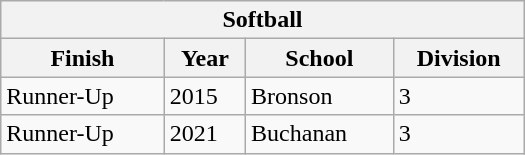<table class="wikitable" width="350">
<tr>
<th colspan=4>Softball</th>
</tr>
<tr>
<th>Finish</th>
<th>Year</th>
<th>School</th>
<th>Division</th>
</tr>
<tr>
<td>Runner-Up</td>
<td>2015</td>
<td>Bronson</td>
<td>3</td>
</tr>
<tr>
<td>Runner-Up</td>
<td>2021</td>
<td>Buchanan</td>
<td>3</td>
</tr>
</table>
